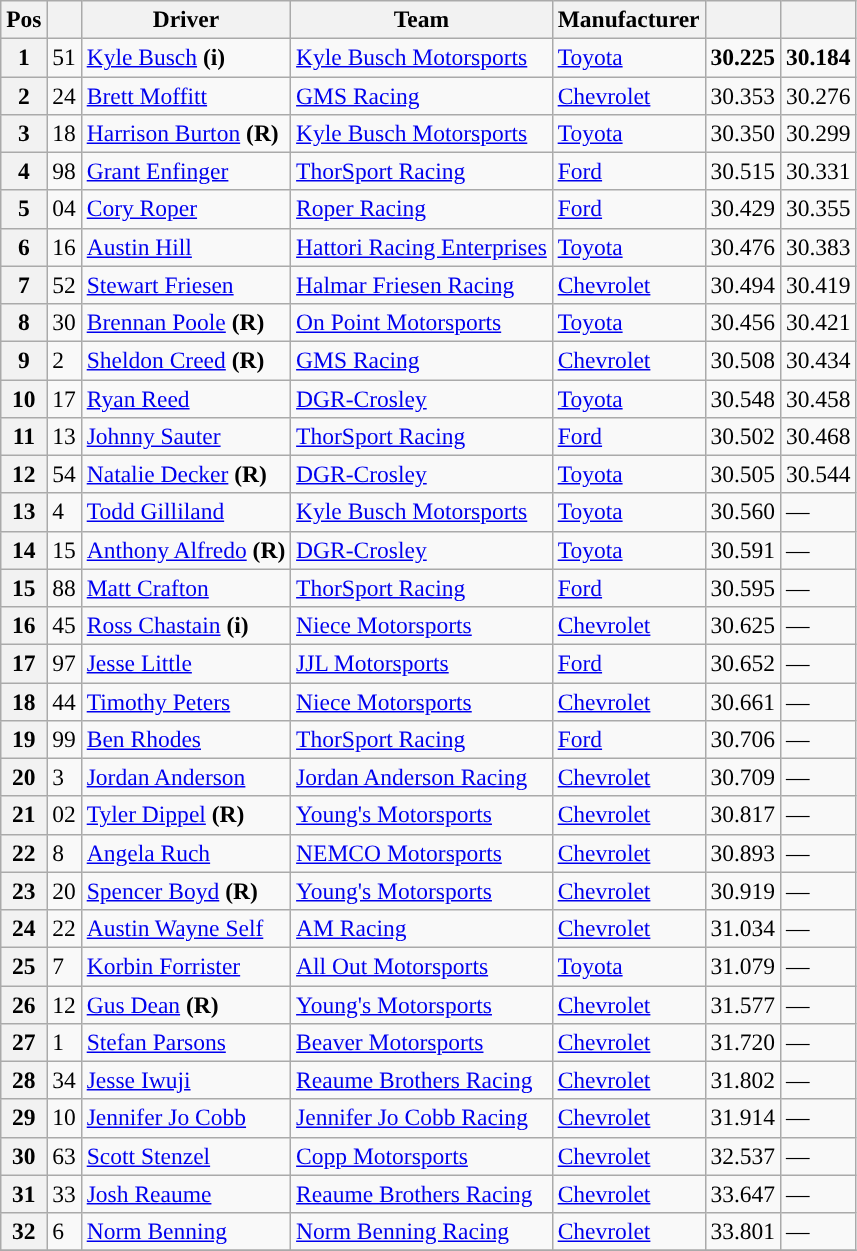<table class="wikitable" style="font-size:98%">
<tr>
<th>Pos</th>
<th></th>
<th>Driver</th>
<th>Team</th>
<th>Manufacturer</th>
<th></th>
<th></th>
</tr>
<tr>
<th>1</th>
<td>51</td>
<td><a href='#'>Kyle Busch</a> <strong>(i)</strong></td>
<td><a href='#'>Kyle Busch Motorsports</a></td>
<td><a href='#'>Toyota</a></td>
<td><strong>30.225</strong></td>
<td><strong>30.184</strong></td>
</tr>
<tr>
<th>2</th>
<td>24</td>
<td><a href='#'>Brett Moffitt</a></td>
<td><a href='#'>GMS Racing</a></td>
<td><a href='#'>Chevrolet</a></td>
<td>30.353</td>
<td>30.276</td>
</tr>
<tr>
<th>3</th>
<td>18</td>
<td><a href='#'>Harrison Burton</a> <strong>(R)</strong></td>
<td><a href='#'>Kyle Busch Motorsports</a></td>
<td><a href='#'>Toyota</a></td>
<td>30.350</td>
<td>30.299</td>
</tr>
<tr>
<th>4</th>
<td>98</td>
<td><a href='#'>Grant Enfinger</a></td>
<td><a href='#'>ThorSport Racing</a></td>
<td><a href='#'>Ford</a></td>
<td>30.515</td>
<td>30.331</td>
</tr>
<tr>
<th>5</th>
<td>04</td>
<td><a href='#'>Cory Roper</a></td>
<td><a href='#'>Roper Racing</a></td>
<td><a href='#'>Ford</a></td>
<td>30.429</td>
<td>30.355</td>
</tr>
<tr>
<th>6</th>
<td>16</td>
<td><a href='#'>Austin Hill</a></td>
<td><a href='#'>Hattori Racing Enterprises</a></td>
<td><a href='#'>Toyota</a></td>
<td>30.476</td>
<td>30.383</td>
</tr>
<tr>
<th>7</th>
<td>52</td>
<td><a href='#'>Stewart Friesen</a></td>
<td><a href='#'>Halmar Friesen Racing</a></td>
<td><a href='#'>Chevrolet</a></td>
<td>30.494</td>
<td>30.419</td>
</tr>
<tr>
<th>8</th>
<td>30</td>
<td><a href='#'>Brennan Poole</a> <strong>(R)</strong></td>
<td><a href='#'>On Point Motorsports</a></td>
<td><a href='#'>Toyota</a></td>
<td>30.456</td>
<td>30.421</td>
</tr>
<tr>
<th>9</th>
<td>2</td>
<td><a href='#'>Sheldon Creed</a> <strong>(R)</strong></td>
<td><a href='#'>GMS Racing</a></td>
<td><a href='#'>Chevrolet</a></td>
<td>30.508</td>
<td>30.434</td>
</tr>
<tr>
<th>10</th>
<td>17</td>
<td><a href='#'>Ryan Reed</a></td>
<td><a href='#'>DGR-Crosley</a></td>
<td><a href='#'>Toyota</a></td>
<td>30.548</td>
<td>30.458</td>
</tr>
<tr>
<th>11</th>
<td>13</td>
<td><a href='#'>Johnny Sauter</a></td>
<td><a href='#'>ThorSport Racing</a></td>
<td><a href='#'>Ford</a></td>
<td>30.502</td>
<td>30.468</td>
</tr>
<tr>
<th>12</th>
<td>54</td>
<td><a href='#'>Natalie Decker</a> <strong>(R)</strong></td>
<td><a href='#'>DGR-Crosley</a></td>
<td><a href='#'>Toyota</a></td>
<td>30.505</td>
<td>30.544</td>
</tr>
<tr>
<th>13</th>
<td>4</td>
<td><a href='#'>Todd Gilliland</a></td>
<td><a href='#'>Kyle Busch Motorsports</a></td>
<td><a href='#'>Toyota</a></td>
<td>30.560</td>
<td>—</td>
</tr>
<tr>
<th>14</th>
<td>15</td>
<td><a href='#'>Anthony Alfredo</a> <strong>(R)</strong></td>
<td><a href='#'>DGR-Crosley</a></td>
<td><a href='#'>Toyota</a></td>
<td>30.591</td>
<td>—</td>
</tr>
<tr>
<th>15</th>
<td>88</td>
<td><a href='#'>Matt Crafton</a></td>
<td><a href='#'>ThorSport Racing</a></td>
<td><a href='#'>Ford</a></td>
<td>30.595</td>
<td>—</td>
</tr>
<tr>
<th>16</th>
<td>45</td>
<td><a href='#'>Ross Chastain</a> <strong>(i)</strong></td>
<td><a href='#'>Niece Motorsports</a></td>
<td><a href='#'>Chevrolet</a></td>
<td>30.625</td>
<td>—</td>
</tr>
<tr>
<th>17</th>
<td>97</td>
<td><a href='#'>Jesse Little</a></td>
<td><a href='#'>JJL Motorsports</a></td>
<td><a href='#'>Ford</a></td>
<td>30.652</td>
<td>—</td>
</tr>
<tr>
<th>18</th>
<td>44</td>
<td><a href='#'>Timothy Peters</a></td>
<td><a href='#'>Niece Motorsports</a></td>
<td><a href='#'>Chevrolet</a></td>
<td>30.661</td>
<td>—</td>
</tr>
<tr>
<th>19</th>
<td>99</td>
<td><a href='#'>Ben Rhodes</a></td>
<td><a href='#'>ThorSport Racing</a></td>
<td><a href='#'>Ford</a></td>
<td>30.706</td>
<td>—</td>
</tr>
<tr>
<th>20</th>
<td>3</td>
<td><a href='#'>Jordan Anderson</a></td>
<td><a href='#'>Jordan Anderson Racing</a></td>
<td><a href='#'>Chevrolet</a></td>
<td>30.709</td>
<td>—</td>
</tr>
<tr>
<th>21</th>
<td>02</td>
<td><a href='#'>Tyler Dippel</a> <strong>(R)</strong></td>
<td><a href='#'>Young's Motorsports</a></td>
<td><a href='#'>Chevrolet</a></td>
<td>30.817</td>
<td>—</td>
</tr>
<tr>
<th>22</th>
<td>8</td>
<td><a href='#'>Angela Ruch</a></td>
<td><a href='#'>NEMCO Motorsports</a></td>
<td><a href='#'>Chevrolet</a></td>
<td>30.893</td>
<td>—</td>
</tr>
<tr>
<th>23</th>
<td>20</td>
<td><a href='#'>Spencer Boyd</a> <strong>(R)</strong></td>
<td><a href='#'>Young's Motorsports</a></td>
<td><a href='#'>Chevrolet</a></td>
<td>30.919</td>
<td>—</td>
</tr>
<tr>
<th>24</th>
<td>22</td>
<td><a href='#'>Austin Wayne Self</a></td>
<td><a href='#'>AM Racing</a></td>
<td><a href='#'>Chevrolet</a></td>
<td>31.034</td>
<td>—</td>
</tr>
<tr>
<th>25</th>
<td>7</td>
<td><a href='#'>Korbin Forrister</a></td>
<td><a href='#'>All Out Motorsports</a></td>
<td><a href='#'>Toyota</a></td>
<td>31.079</td>
<td>—</td>
</tr>
<tr>
<th>26</th>
<td>12</td>
<td><a href='#'>Gus Dean</a> <strong>(R)</strong></td>
<td><a href='#'>Young's Motorsports</a></td>
<td><a href='#'>Chevrolet</a></td>
<td>31.577</td>
<td>—</td>
</tr>
<tr>
<th>27</th>
<td>1</td>
<td><a href='#'>Stefan Parsons</a></td>
<td><a href='#'>Beaver Motorsports</a></td>
<td><a href='#'>Chevrolet</a></td>
<td>31.720</td>
<td>—</td>
</tr>
<tr>
<th>28</th>
<td>34</td>
<td><a href='#'>Jesse Iwuji</a></td>
<td><a href='#'>Reaume Brothers Racing</a></td>
<td><a href='#'>Chevrolet</a></td>
<td>31.802</td>
<td>—</td>
</tr>
<tr>
<th>29</th>
<td>10</td>
<td><a href='#'>Jennifer Jo Cobb</a></td>
<td><a href='#'>Jennifer Jo Cobb Racing</a></td>
<td><a href='#'>Chevrolet</a></td>
<td>31.914</td>
<td>—</td>
</tr>
<tr>
<th>30</th>
<td>63</td>
<td><a href='#'>Scott Stenzel</a></td>
<td><a href='#'>Copp Motorsports</a></td>
<td><a href='#'>Chevrolet</a></td>
<td>32.537</td>
<td>—</td>
</tr>
<tr>
<th>31</th>
<td>33</td>
<td><a href='#'>Josh Reaume</a></td>
<td><a href='#'>Reaume Brothers Racing</a></td>
<td><a href='#'>Chevrolet</a></td>
<td>33.647</td>
<td>—</td>
</tr>
<tr>
<th>32</th>
<td>6</td>
<td><a href='#'>Norm Benning</a></td>
<td><a href='#'>Norm Benning Racing</a></td>
<td><a href='#'>Chevrolet</a></td>
<td>33.801</td>
<td>—</td>
</tr>
<tr>
</tr>
</table>
